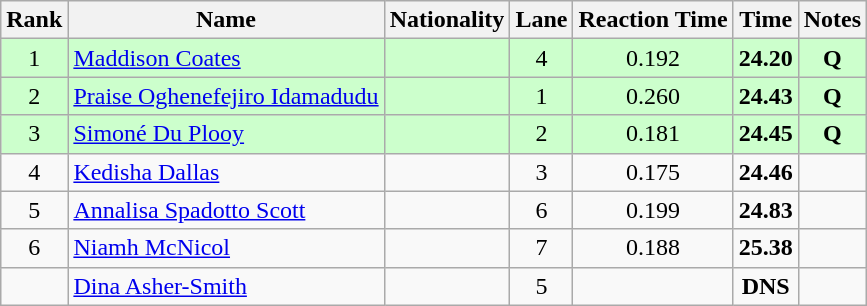<table class="wikitable sortable" style="text-align:center">
<tr>
<th>Rank</th>
<th>Name</th>
<th>Nationality</th>
<th>Lane</th>
<th>Reaction Time</th>
<th>Time</th>
<th>Notes</th>
</tr>
<tr bgcolor=ccffcc>
<td>1</td>
<td align=left><a href='#'>Maddison Coates</a></td>
<td align=left></td>
<td>4</td>
<td>0.192</td>
<td><strong>24.20</strong></td>
<td><strong>Q</strong></td>
</tr>
<tr bgcolor=ccffcc>
<td>2</td>
<td align=left><a href='#'>Praise Oghenefejiro Idamadudu</a></td>
<td align=left></td>
<td>1</td>
<td>0.260</td>
<td><strong>24.43</strong></td>
<td><strong>Q</strong></td>
</tr>
<tr bgcolor=ccffcc>
<td>3</td>
<td align=left><a href='#'>Simoné Du Plooy</a></td>
<td align=left></td>
<td>2</td>
<td>0.181</td>
<td><strong>24.45</strong></td>
<td><strong>Q</strong></td>
</tr>
<tr>
<td>4</td>
<td align=left><a href='#'>Kedisha Dallas</a></td>
<td align=left></td>
<td>3</td>
<td>0.175</td>
<td><strong>24.46</strong></td>
<td></td>
</tr>
<tr>
<td>5</td>
<td align=left><a href='#'>Annalisa Spadotto Scott</a></td>
<td align=left></td>
<td>6</td>
<td>0.199</td>
<td><strong>24.83</strong></td>
<td></td>
</tr>
<tr>
<td>6</td>
<td align=left><a href='#'>Niamh McNicol</a></td>
<td align=left></td>
<td>7</td>
<td>0.188</td>
<td><strong>25.38</strong></td>
<td></td>
</tr>
<tr>
<td></td>
<td align=left><a href='#'>Dina Asher-Smith</a></td>
<td align=left></td>
<td>5</td>
<td></td>
<td><strong>DNS</strong></td>
<td></td>
</tr>
</table>
